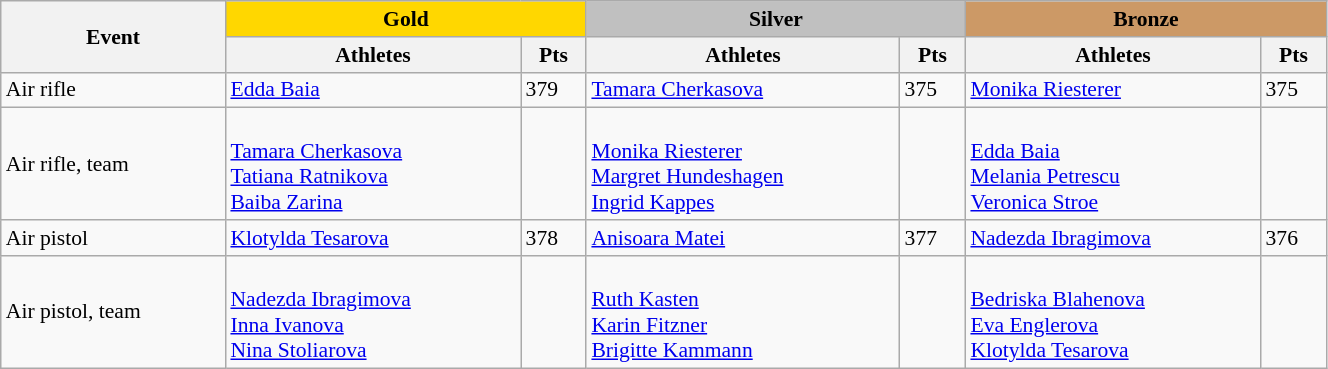<table class="wikitable" width=70% style="font-size:90%; text-align:left;">
<tr align=center>
<th rowspan=2>Event</th>
<td colspan=2 bgcolor=gold><strong>Gold</strong></td>
<td colspan=2 bgcolor=silver><strong>Silver</strong></td>
<td colspan=2 bgcolor=cc9966><strong>Bronze</strong></td>
</tr>
<tr>
<th>Athletes</th>
<th>Pts</th>
<th>Athletes</th>
<th>Pts</th>
<th>Athletes</th>
<th>Pts</th>
</tr>
<tr>
<td>Air rifle</td>
<td> <a href='#'>Edda Baia</a></td>
<td>379</td>
<td> <a href='#'>Tamara Cherkasova</a></td>
<td>375</td>
<td> <a href='#'>Monika Riesterer</a></td>
<td>375</td>
</tr>
<tr>
<td>Air rifle, team</td>
<td> <br><a href='#'>Tamara Cherkasova</a><br><a href='#'>Tatiana Ratnikova</a><br><a href='#'>Baiba Zarina</a></td>
<td></td>
<td> <br><a href='#'>Monika Riesterer</a><br><a href='#'>Margret Hundeshagen</a><br><a href='#'>Ingrid Kappes</a></td>
<td></td>
<td> <br><a href='#'>Edda Baia</a><br><a href='#'>Melania Petrescu</a><br><a href='#'>Veronica Stroe</a></td>
<td></td>
</tr>
<tr>
<td>Air pistol</td>
<td> <a href='#'>Klotylda Tesarova</a></td>
<td>378</td>
<td> <a href='#'>Anisoara Matei</a></td>
<td>377</td>
<td> <a href='#'>Nadezda Ibragimova</a></td>
<td>376</td>
</tr>
<tr>
<td>Air pistol, team</td>
<td> <br><a href='#'>Nadezda Ibragimova</a><br><a href='#'>Inna Ivanova</a><br><a href='#'>Nina Stoliarova</a></td>
<td></td>
<td> <br><a href='#'>Ruth Kasten</a><br><a href='#'>Karin Fitzner</a><br><a href='#'>Brigitte Kammann</a></td>
<td></td>
<td> <br><a href='#'>Bedriska Blahenova</a><br><a href='#'>Eva Englerova</a><br><a href='#'>Klotylda Tesarova</a></td>
<td></td>
</tr>
</table>
